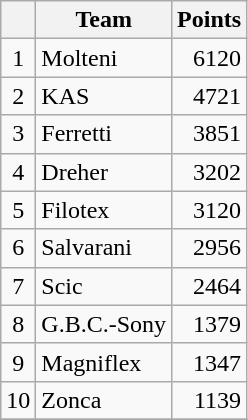<table class="wikitable">
<tr>
<th></th>
<th>Team</th>
<th>Points</th>
</tr>
<tr>
<td style="text-align:center">1</td>
<td>Molteni</td>
<td align="right">6120</td>
</tr>
<tr>
<td style="text-align:center">2</td>
<td>KAS</td>
<td align="right">4721</td>
</tr>
<tr>
<td style="text-align:center">3</td>
<td>Ferretti</td>
<td align="right">3851</td>
</tr>
<tr>
<td style="text-align:center">4</td>
<td>Dreher</td>
<td align="right">3202</td>
</tr>
<tr>
<td style="text-align:center">5</td>
<td>Filotex</td>
<td align="right">3120</td>
</tr>
<tr>
<td style="text-align:center">6</td>
<td>Salvarani</td>
<td align="right">2956</td>
</tr>
<tr>
<td style="text-align:center">7</td>
<td>Scic</td>
<td align="right">2464</td>
</tr>
<tr>
<td style="text-align:center">8</td>
<td>G.B.C.-Sony</td>
<td align="right">1379</td>
</tr>
<tr>
<td style="text-align:center">9</td>
<td>Magniflex</td>
<td align="right">1347</td>
</tr>
<tr>
<td style="text-align:center">10</td>
<td>Zonca</td>
<td align="right">1139</td>
</tr>
<tr>
</tr>
</table>
